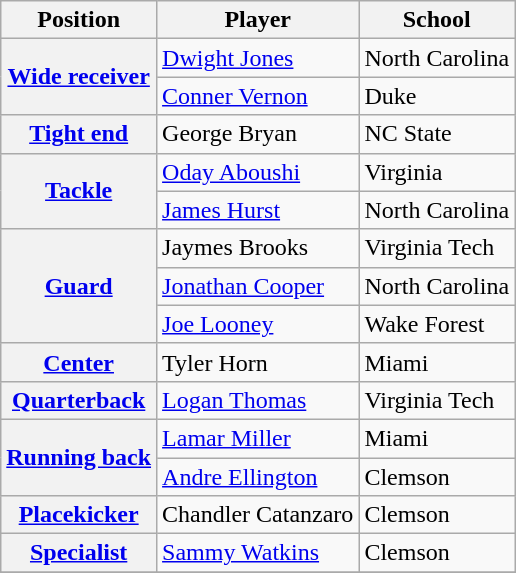<table class="wikitable">
<tr>
<th>Position</th>
<th>Player</th>
<th>School</th>
</tr>
<tr>
<th rowspan="2"><a href='#'>Wide receiver</a></th>
<td><a href='#'>Dwight Jones</a></td>
<td>North Carolina</td>
</tr>
<tr>
<td><a href='#'>Conner Vernon</a></td>
<td>Duke</td>
</tr>
<tr>
<th rowspan="1"><a href='#'>Tight end</a></th>
<td>George Bryan</td>
<td>NC State</td>
</tr>
<tr>
<th rowspan="2"><a href='#'>Tackle</a></th>
<td><a href='#'>Oday Aboushi</a></td>
<td>Virginia</td>
</tr>
<tr>
<td><a href='#'>James Hurst</a></td>
<td>North Carolina</td>
</tr>
<tr>
<th rowspan="3"><a href='#'>Guard</a></th>
<td>Jaymes Brooks</td>
<td>Virginia Tech</td>
</tr>
<tr>
<td><a href='#'>Jonathan Cooper</a></td>
<td>North Carolina</td>
</tr>
<tr>
<td><a href='#'>Joe Looney</a></td>
<td>Wake Forest</td>
</tr>
<tr>
<th rowspan="1"><a href='#'>Center</a></th>
<td>Tyler Horn</td>
<td>Miami</td>
</tr>
<tr>
<th rowspan="1"><a href='#'>Quarterback</a></th>
<td><a href='#'>Logan Thomas</a></td>
<td>Virginia Tech</td>
</tr>
<tr>
<th rowspan="2"><a href='#'>Running back</a></th>
<td><a href='#'>Lamar Miller</a></td>
<td>Miami</td>
</tr>
<tr>
<td><a href='#'>Andre Ellington</a></td>
<td>Clemson</td>
</tr>
<tr>
<th rowspan="1"><a href='#'>Placekicker</a></th>
<td>Chandler Catanzaro</td>
<td>Clemson</td>
</tr>
<tr>
<th rowspan="1"><a href='#'>Specialist</a></th>
<td><a href='#'>Sammy Watkins</a></td>
<td>Clemson</td>
</tr>
<tr>
</tr>
</table>
